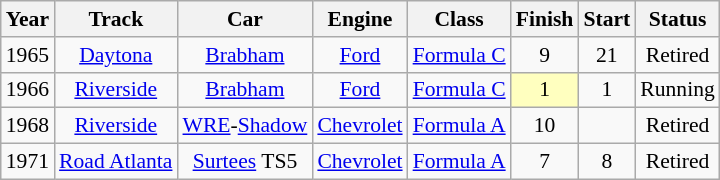<table class="wikitable" style="text-align:center; font-size:90%">
<tr>
<th>Year</th>
<th>Track</th>
<th>Car</th>
<th>Engine</th>
<th>Class</th>
<th>Finish</th>
<th>Start</th>
<th>Status</th>
</tr>
<tr>
<td>1965</td>
<td><a href='#'>Daytona</a></td>
<td><a href='#'>Brabham</a></td>
<td><a href='#'>Ford</a></td>
<td><a href='#'>Formula C</a></td>
<td>9</td>
<td>21</td>
<td>Retired</td>
</tr>
<tr>
<td>1966</td>
<td><a href='#'>Riverside</a></td>
<td><a href='#'>Brabham</a></td>
<td><a href='#'>Ford</a></td>
<td><a href='#'>Formula C</a></td>
<td style="background-color:#FFFFBF">1</td>
<td>1</td>
<td>Running</td>
</tr>
<tr>
<td>1968</td>
<td><a href='#'>Riverside</a></td>
<td><a href='#'>WRE</a>-<a href='#'>Shadow</a></td>
<td><a href='#'>Chevrolet</a></td>
<td><a href='#'>Formula A</a></td>
<td>10</td>
<td></td>
<td>Retired</td>
</tr>
<tr>
<td>1971</td>
<td><a href='#'>Road Atlanta</a></td>
<td><a href='#'>Surtees</a> TS5</td>
<td><a href='#'>Chevrolet</a></td>
<td><a href='#'>Formula A</a></td>
<td>7</td>
<td>8</td>
<td>Retired</td>
</tr>
</table>
